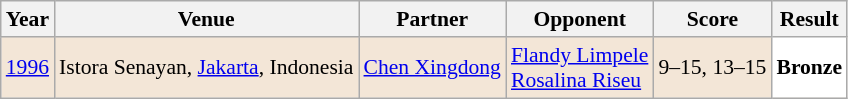<table class="sortable wikitable" style="font-size: 90%;">
<tr>
<th>Year</th>
<th>Venue</th>
<th>Partner</th>
<th>Opponent</th>
<th>Score</th>
<th>Result</th>
</tr>
<tr style="background:#F3E6D7">
<td align="center"><a href='#'>1996</a></td>
<td align="left">Istora Senayan, <a href='#'>Jakarta</a>, Indonesia</td>
<td align="left"> <a href='#'>Chen Xingdong</a></td>
<td align="left"> <a href='#'>Flandy Limpele</a><br> <a href='#'>Rosalina Riseu</a></td>
<td align="left">9–15, 13–15</td>
<td style="text-align:left; background:white"> <strong>Bronze</strong></td>
</tr>
</table>
